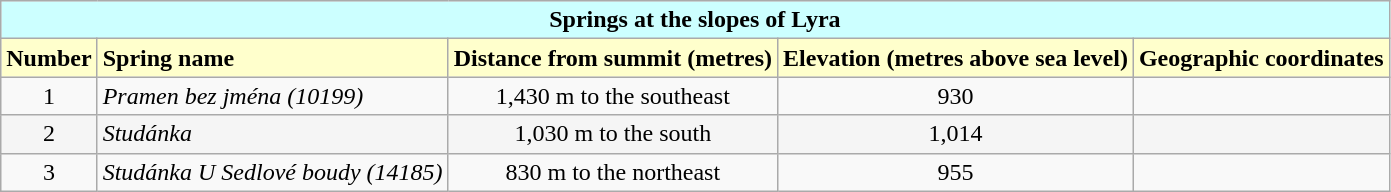<table class="wikitable">
<tr>
<td colspan="5" bgcolor="#CCFFFF" align="center"> <strong>Springs at the slopes of Lyra</strong></td>
</tr>
<tr bgcolor="#FFFFCC">
<td align="center"><strong>Number</strong></td>
<td><strong>Spring name</strong></td>
<td align="center"><strong>Distance from summit (metres)</strong></td>
<td align="center"><strong>Elevation (metres above sea level)</strong></td>
<td align="center"><strong>Geographic coordinates</strong></td>
</tr>
<tr>
<td align="center">1</td>
<td><em>Pramen bez jména (10199)</em></td>
<td align="center">1,430 m to the southeast</td>
<td align="center">930</td>
<td align="center"></td>
</tr>
<tr bgcolor="#F5F5F5">
<td align="center">2</td>
<td><em>Studánka</em></td>
<td align="center">1,030 m to the south</td>
<td align="center">1,014</td>
<td align="center"></td>
</tr>
<tr>
<td align="center">3</td>
<td><em>Studánka U Sedlové boudy (14185)</em></td>
<td align="center">830 m to the northeast</td>
<td align="center">955</td>
<td align="center"></td>
</tr>
</table>
